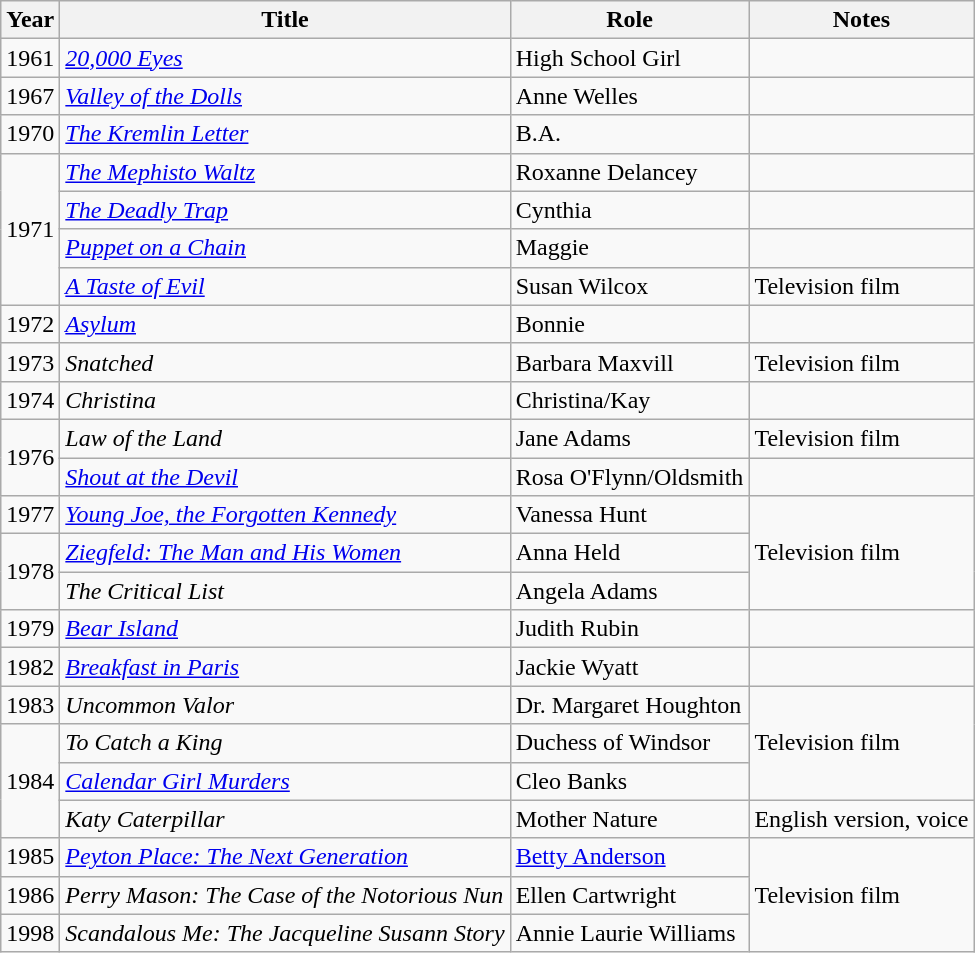<table class="wikitable sortable">
<tr>
<th>Year</th>
<th>Title</th>
<th>Role</th>
<th class="unsortable">Notes</th>
</tr>
<tr>
<td>1961</td>
<td><em><a href='#'>20,000 Eyes</a></em></td>
<td>High School Girl</td>
<td></td>
</tr>
<tr>
<td>1967</td>
<td><em><a href='#'>Valley of the Dolls</a></em></td>
<td>Anne Welles</td>
<td></td>
</tr>
<tr>
<td>1970</td>
<td data-sort-value="Kremlin Letter, The"><em><a href='#'>The Kremlin Letter</a></em></td>
<td>B.A.</td>
<td></td>
</tr>
<tr>
<td rowspan="4">1971</td>
<td data-sort-value="Mephisto Waltz, The"><em><a href='#'>The Mephisto Waltz</a></em></td>
<td>Roxanne Delancey</td>
<td></td>
</tr>
<tr>
<td data-sort-value="Deadly Trap, The"><em><a href='#'>The Deadly Trap</a></em></td>
<td>Cynthia</td>
<td></td>
</tr>
<tr>
<td><em><a href='#'>Puppet on a Chain</a></em></td>
<td>Maggie</td>
<td></td>
</tr>
<tr>
<td data-sort-value="Taste of Evil, A"><em><a href='#'>A Taste of Evil</a></em></td>
<td>Susan Wilcox</td>
<td>Television film</td>
</tr>
<tr>
<td>1972</td>
<td><em><a href='#'>Asylum</a></em></td>
<td>Bonnie</td>
<td></td>
</tr>
<tr>
<td>1973</td>
<td><em>Snatched</em></td>
<td>Barbara Maxvill</td>
<td>Television film</td>
</tr>
<tr>
<td>1974</td>
<td><em>Christina</em></td>
<td>Christina/Kay</td>
<td></td>
</tr>
<tr>
<td rowspan="2">1976</td>
<td><em>Law of the Land</em></td>
<td>Jane Adams</td>
<td>Television film</td>
</tr>
<tr>
<td><em><a href='#'>Shout at the Devil</a></em></td>
<td>Rosa O'Flynn/Oldsmith</td>
<td></td>
</tr>
<tr>
<td>1977</td>
<td><em><a href='#'>Young Joe, the Forgotten Kennedy</a></em></td>
<td>Vanessa Hunt</td>
<td rowspan="3">Television film</td>
</tr>
<tr>
<td rowspan="2">1978</td>
<td><em><a href='#'>Ziegfeld: The Man and His Women</a></em></td>
<td>Anna Held</td>
</tr>
<tr>
<td data-sort-value="Critical List, The"><em>The Critical List</em></td>
<td>Angela Adams</td>
</tr>
<tr>
<td>1979</td>
<td><em><a href='#'>Bear Island</a></em></td>
<td>Judith Rubin</td>
<td></td>
</tr>
<tr>
<td>1982</td>
<td><em><a href='#'>Breakfast in Paris</a></em></td>
<td>Jackie Wyatt</td>
<td></td>
</tr>
<tr>
<td>1983</td>
<td><em>Uncommon Valor</em></td>
<td>Dr. Margaret Houghton</td>
<td rowspan="3">Television film</td>
</tr>
<tr>
<td rowspan="3">1984</td>
<td><em>To Catch a King</em></td>
<td>Duchess of Windsor</td>
</tr>
<tr>
<td><em><a href='#'>Calendar Girl Murders</a></em></td>
<td>Cleo Banks</td>
</tr>
<tr>
<td><em>Katy Caterpillar</em></td>
<td>Mother Nature</td>
<td>English version, voice</td>
</tr>
<tr>
<td>1985</td>
<td><em><a href='#'>Peyton Place: The Next Generation</a></em></td>
<td><a href='#'>Betty Anderson</a></td>
<td rowspan="3">Television film</td>
</tr>
<tr>
<td>1986</td>
<td><em>Perry Mason: The Case of the Notorious Nun</em></td>
<td>Ellen Cartwright</td>
</tr>
<tr>
<td>1998</td>
<td><em>Scandalous Me: The Jacqueline Susann Story</em></td>
<td>Annie Laurie Williams</td>
</tr>
</table>
